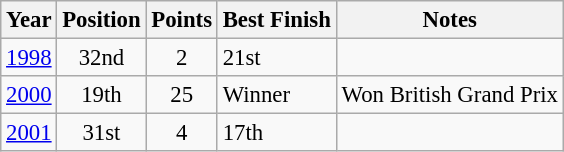<table class="wikitable" style="font-size: 95%;">
<tr>
<th>Year</th>
<th>Position</th>
<th>Points</th>
<th>Best Finish</th>
<th>Notes</th>
</tr>
<tr>
<td><a href='#'>1998</a></td>
<td align="center">32nd</td>
<td align="center">2</td>
<td>21st</td>
<td></td>
</tr>
<tr>
<td><a href='#'>2000</a></td>
<td align="center">19th</td>
<td align="center">25</td>
<td>Winner</td>
<td>Won British Grand Prix</td>
</tr>
<tr>
<td><a href='#'>2001</a></td>
<td align="center">31st</td>
<td align="center">4</td>
<td>17th</td>
<td></td>
</tr>
</table>
